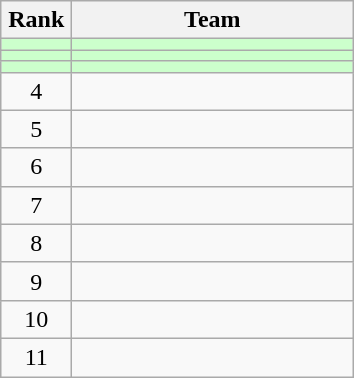<table class="wikitable" style="text-align: center;">
<tr>
<th width=40>Rank</th>
<th width=180>Team</th>
</tr>
<tr bgcolor=#CCFFCC>
<td></td>
<td align="left"></td>
</tr>
<tr bgcolor=#CCFFCC>
<td></td>
<td align="left"></td>
</tr>
<tr bgcolor=#CCFFCC>
<td></td>
<td align="left"></td>
</tr>
<tr>
<td>4</td>
<td align="left"></td>
</tr>
<tr>
<td>5</td>
<td align="left"></td>
</tr>
<tr>
<td>6</td>
<td align="left"></td>
</tr>
<tr>
<td>7</td>
<td align="left"></td>
</tr>
<tr>
<td>8</td>
<td align="left"></td>
</tr>
<tr>
<td>9</td>
<td align="left"></td>
</tr>
<tr>
<td>10</td>
<td align="left"></td>
</tr>
<tr>
<td>11</td>
<td align="left"></td>
</tr>
</table>
